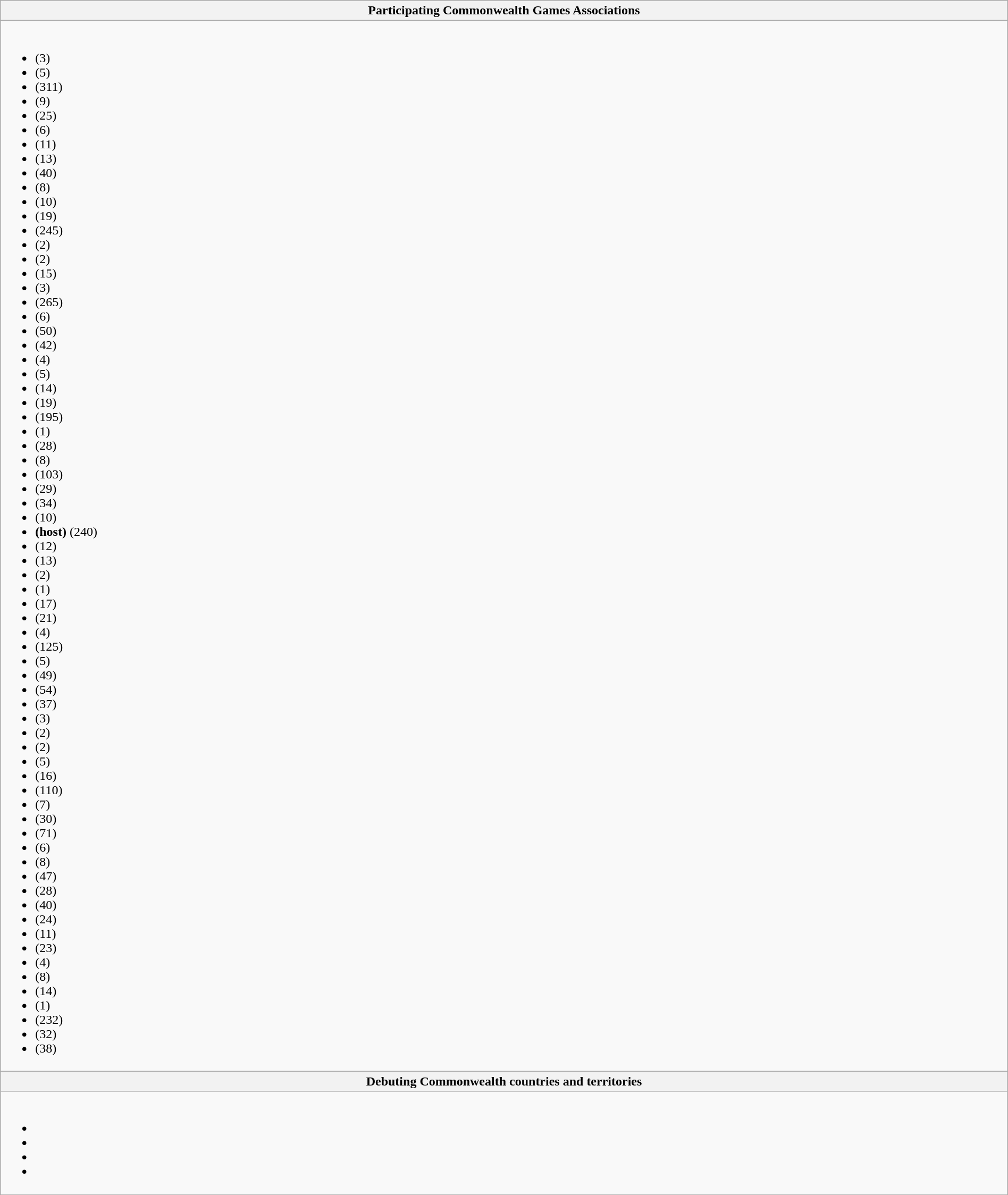<table class="wikitable collapsible" style="width:100%;">
<tr>
<th>Participating Commonwealth Games Associations</th>
</tr>
<tr>
<td><br><ul><li> (3)</li><li> (5)</li><li> (311)</li><li> (9)</li><li> (25)</li><li> (6)</li><li> (11)</li><li> (13)</li><li> (40)</li><li> (8)</li><li> (10)</li><li> (19)</li><li> (245)</li><li> (2)</li><li> (2)</li><li> (15)</li><li> (3)</li><li> (265)</li><li> (6)</li><li> (50)</li><li> (42)</li><li> (4)</li><li> (5)</li><li> (14)</li><li> (19)</li><li> (195)</li><li> (1)</li><li> (28)</li><li> (8)</li><li> (103)</li><li> (29)</li><li> (34)</li><li> (10)</li><li> <strong>(host)</strong> (240)</li><li> (12)</li><li> (13)</li><li> (2)</li><li> (1)</li><li> (17)</li><li> (21)</li><li> (4)</li><li> (125)</li><li> (5)</li><li> (49)</li><li> (54)</li><li> (37)</li><li> (3)</li><li> (2)</li><li> (2)</li><li> (5)</li><li> (16)</li><li> (110)</li><li> (7)</li><li> (30)</li><li> (71)</li><li> (6)</li><li> (8)</li><li> (47)</li><li> (28)</li><li> (40)</li><li> (24)</li><li> (11)</li><li> (23)</li><li> (4)</li><li> (8)</li><li> (14)</li><li> (1)</li><li> (232)</li><li> (32)</li><li> (38)</li></ul></td>
</tr>
<tr>
<th>Debuting Commonwealth countries and territories</th>
</tr>
<tr>
<td valign="top"><br><ul><li></li><li></li><li></li><li></li></ul></td>
</tr>
</table>
